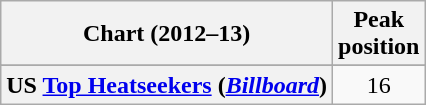<table class="wikitable sortable plainrowheaders" style="text-align:center">
<tr>
<th scope="col">Chart (2012–13)</th>
<th scope="col">Peak<br>position</th>
</tr>
<tr>
</tr>
<tr>
<th scope="row">US <a href='#'>Top Heatseekers</a> (<em><a href='#'>Billboard</a></em>) </th>
<td>16</td>
</tr>
</table>
